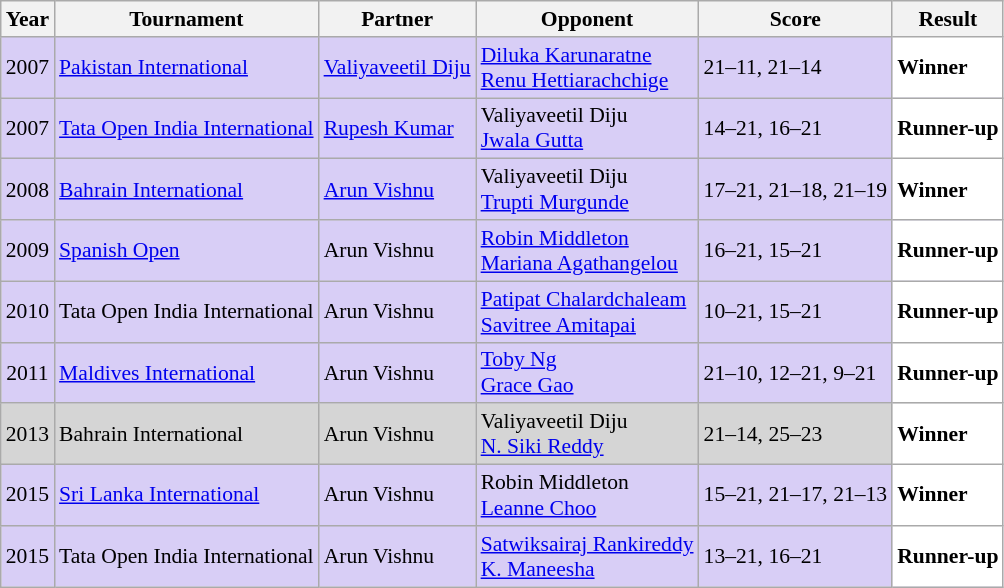<table class="sortable wikitable" style="font-size: 90%;">
<tr>
<th>Year</th>
<th>Tournament</th>
<th>Partner</th>
<th>Opponent</th>
<th>Score</th>
<th>Result</th>
</tr>
<tr style="background:#D8CEF6">
<td align="center">2007</td>
<td align="left"><a href='#'>Pakistan International</a></td>
<td align="left"> <a href='#'>Valiyaveetil Diju</a></td>
<td align="left"> <a href='#'>Diluka Karunaratne</a> <br>  <a href='#'>Renu Hettiarachchige</a></td>
<td align="left">21–11, 21–14</td>
<td style="text-align:left; background:white"> <strong>Winner</strong></td>
</tr>
<tr style="background:#D8CEF6">
<td align="center">2007</td>
<td align="left"><a href='#'>Tata Open India International</a></td>
<td align="left"> <a href='#'>Rupesh Kumar</a></td>
<td align="left"> Valiyaveetil Diju <br>  <a href='#'>Jwala Gutta</a></td>
<td align="left">14–21, 16–21</td>
<td style="text-align:left; background:white"> <strong>Runner-up</strong></td>
</tr>
<tr style="background:#D8CEF6">
<td align="center">2008</td>
<td align="left"><a href='#'>Bahrain International</a></td>
<td align="left"> <a href='#'>Arun Vishnu</a></td>
<td align="left"> Valiyaveetil Diju <br>  <a href='#'>Trupti Murgunde</a></td>
<td align="left">17–21, 21–18, 21–19</td>
<td style="text-align:left; background:white"> <strong>Winner</strong></td>
</tr>
<tr style="background:#D8CEF6">
<td align="center">2009</td>
<td align="left"><a href='#'>Spanish Open</a></td>
<td align="left"> Arun Vishnu</td>
<td align="left"> <a href='#'>Robin Middleton</a> <br>  <a href='#'>Mariana Agathangelou</a></td>
<td align="left">16–21, 15–21</td>
<td style="text-align:left; background:white"> <strong>Runner-up</strong></td>
</tr>
<tr style="background:#D8CEF6">
<td align="center">2010</td>
<td align="left">Tata Open India International</td>
<td align="left"> Arun Vishnu</td>
<td align="left"> <a href='#'>Patipat Chalardchaleam</a> <br>  <a href='#'>Savitree Amitapai</a></td>
<td align="left">10–21, 15–21</td>
<td style="text-align:left; background:white"> <strong>Runner-up</strong></td>
</tr>
<tr style="background:#D8CEF6">
<td align="center">2011</td>
<td align="left"><a href='#'>Maldives International</a></td>
<td align="left"> Arun Vishnu</td>
<td align="left"> <a href='#'>Toby Ng</a> <br>  <a href='#'>Grace Gao</a></td>
<td align="left">21–10, 12–21, 9–21</td>
<td style="text-align:left; background:white"> <strong>Runner-up</strong></td>
</tr>
<tr style="background:#D5D5D5">
<td align="center">2013</td>
<td align="left">Bahrain International</td>
<td align="left"> Arun Vishnu</td>
<td align="left"> Valiyaveetil Diju <br>  <a href='#'>N. Siki Reddy</a></td>
<td align="left">21–14, 25–23</td>
<td style="text-align:left; background:white"> <strong>Winner</strong></td>
</tr>
<tr style="background:#D8CEF6">
<td align="center">2015</td>
<td align="left"><a href='#'>Sri Lanka International</a></td>
<td align="left"> Arun Vishnu</td>
<td align="left"> Robin Middleton <br>  <a href='#'>Leanne Choo</a></td>
<td align="left">15–21, 21–17, 21–13</td>
<td style="text-align:left; background:white"> <strong>Winner</strong></td>
</tr>
<tr style="background:#D8CEF6">
<td align="center">2015</td>
<td align="left">Tata Open India International</td>
<td align="left"> Arun Vishnu</td>
<td align="left"> <a href='#'>Satwiksairaj Rankireddy</a> <br>  <a href='#'>K. Maneesha</a></td>
<td align="left">13–21, 16–21</td>
<td style="text-align:left; background:white"> <strong>Runner-up</strong></td>
</tr>
</table>
